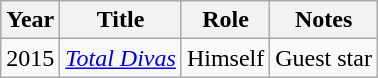<table class="wikitable sortable">
<tr>
<th>Year</th>
<th>Title</th>
<th>Role</th>
<th class="unsortable">Notes</th>
</tr>
<tr>
<td>2015</td>
<td><em><a href='#'>Total Divas</a></em></td>
<td>Himself</td>
<td>Guest star</td>
</tr>
</table>
